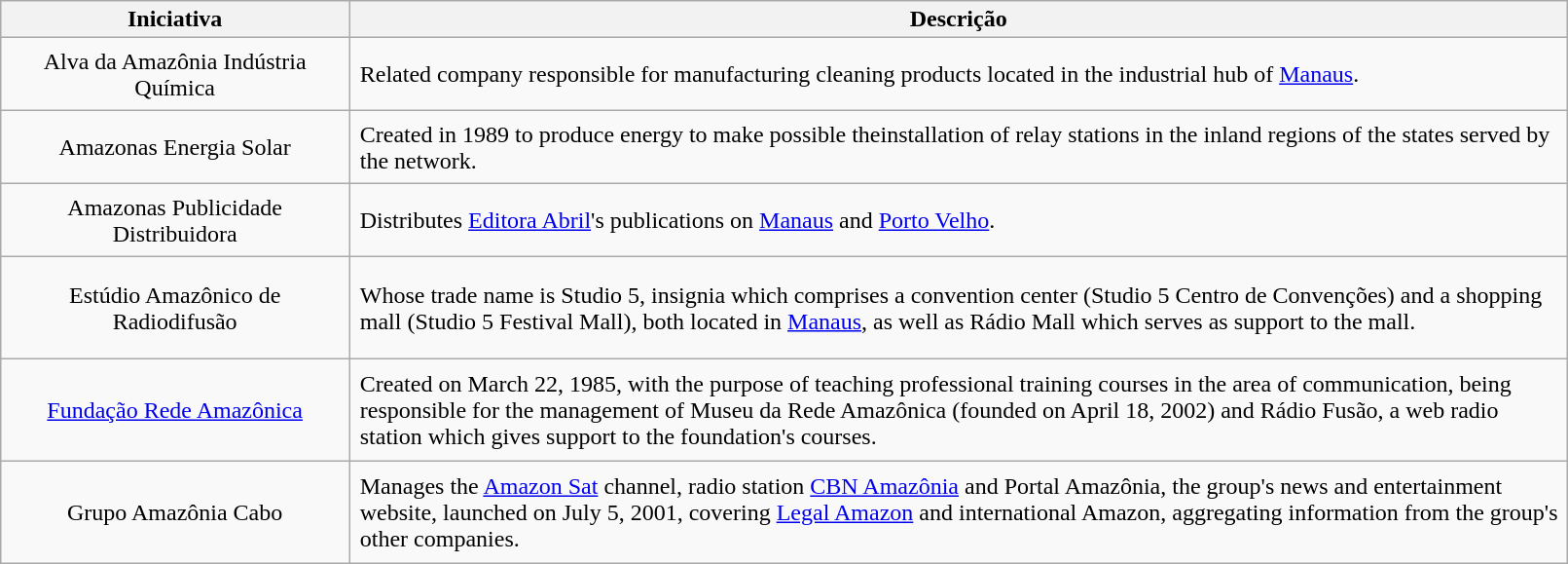<table class="wikitable" style="width:85%">
<tr>
<th id="Tabela C" width="22%">Iniciativa</th>
<th width="77%">Descrição</th>
</tr>
<tr style="height: 50px;">
<td align="center">Alva da Amazônia Indústria Química</td>
<td style="padding-left: 7px">Related company responsible for manufacturing cleaning products located in the industrial hub of <a href='#'>Manaus</a>.</td>
</tr>
<tr style="height: 50px;">
<td align="center">Amazonas Energia Solar</td>
<td style="padding-left: 7px">Created in 1989 to produce energy to make possible theinstallation of relay stations in the inland regions of the states served by the network.</td>
</tr>
<tr style="height: 50px;">
<td align="center">Amazonas Publicidade Distribuidora</td>
<td style="padding-left: 7px">Distributes <a href='#'>Editora Abril</a>'s publications on <a href='#'>Manaus</a> and <a href='#'>Porto Velho</a>.</td>
</tr>
<tr style="height: 70px;">
<td align="center">Estúdio Amazônico de Radiodifusão</td>
<td style="padding-left: 7px">Whose trade name is Studio 5, insignia which comprises a convention center (Studio 5 Centro de Convenções) and a shopping mall (Studio 5 Festival Mall), both located in <a href='#'>Manaus</a>, as well as Rádio Mall which serves as support to the mall.</td>
</tr>
<tr style="height: 70px;">
<td align="center"><a href='#'>Fundação Rede Amazônica</a></td>
<td style="padding-left: 7px">Created on March 22, 1985, with the purpose of teaching professional training courses in the area of communication, being responsible for the management of Museu da Rede Amazônica (founded on April 18, 2002) and Rádio Fusão, a web radio station which gives support to the foundation's courses.</td>
</tr>
<tr style="height: 70px;">
<td align="center">Grupo Amazônia Cabo</td>
<td style="padding-left: 7px">Manages the <a href='#'>Amazon Sat</a> channel, radio station <a href='#'>CBN Amazônia</a> and Portal Amazônia, the group's news and entertainment website, launched on July 5, 2001, covering <a href='#'>Legal Amazon</a> and international Amazon, aggregating information from the group's other companies.</td>
</tr>
</table>
